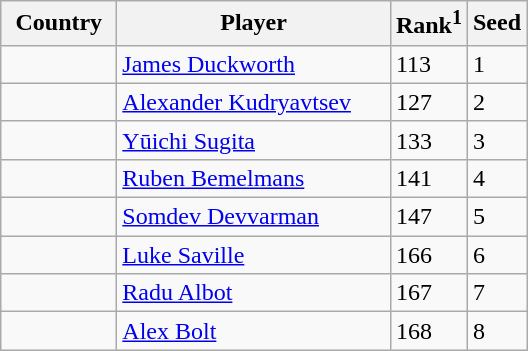<table class="sortable wikitable">
<tr>
<th width="70">Country</th>
<th width="175">Player</th>
<th>Rank<sup>1</sup></th>
<th>Seed</th>
</tr>
<tr>
<td></td>
<td><a href='#'>James Duckworth</a></td>
<td>113</td>
<td>1</td>
</tr>
<tr>
<td></td>
<td><a href='#'>Alexander Kudryavtsev</a></td>
<td>127</td>
<td>2</td>
</tr>
<tr>
<td></td>
<td><a href='#'>Yūichi Sugita</a></td>
<td>133</td>
<td>3</td>
</tr>
<tr>
<td></td>
<td><a href='#'>Ruben Bemelmans</a></td>
<td>141</td>
<td>4</td>
</tr>
<tr>
<td></td>
<td><a href='#'>Somdev Devvarman</a></td>
<td>147</td>
<td>5</td>
</tr>
<tr>
<td></td>
<td><a href='#'>Luke Saville</a></td>
<td>166</td>
<td>6</td>
</tr>
<tr>
<td></td>
<td><a href='#'>Radu Albot</a></td>
<td>167</td>
<td>7</td>
</tr>
<tr>
<td></td>
<td><a href='#'>Alex Bolt</a></td>
<td>168</td>
<td>8</td>
</tr>
</table>
